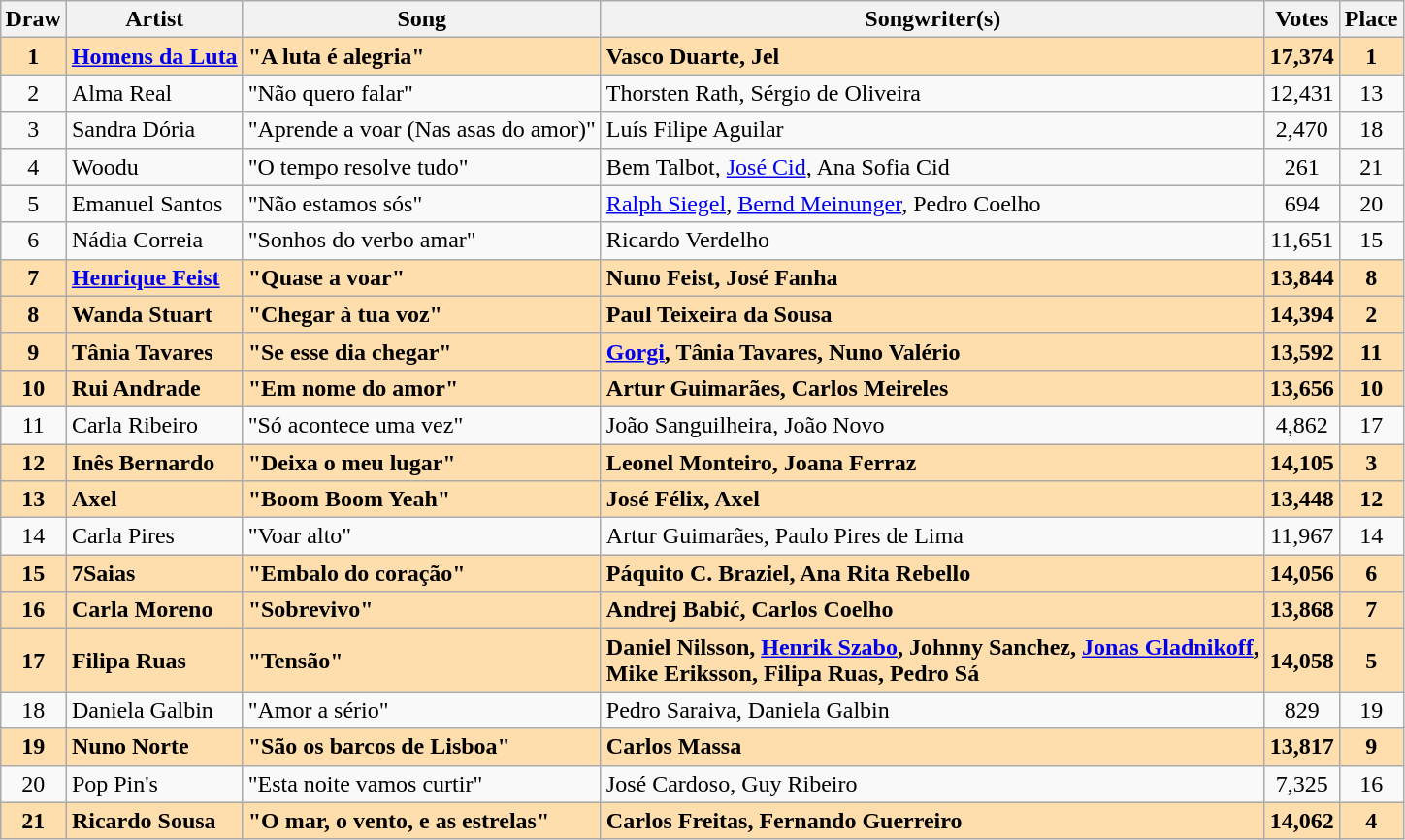<table class="sortable wikitable" style="margin: 1em auto 1em auto; text-align:center">
<tr>
<th>Draw</th>
<th>Artist</th>
<th>Song</th>
<th>Songwriter(s)</th>
<th>Votes</th>
<th>Place</th>
</tr>
<tr style="font-weight:bold; background:navajowhite;">
<td>1</td>
<td align="left"><a href='#'>Homens da Luta</a></td>
<td align="left">"A luta é alegria"</td>
<td align="left">Vasco Duarte, Jel</td>
<td>17,374</td>
<td>1</td>
</tr>
<tr>
<td>2</td>
<td align="left">Alma Real</td>
<td align="left">"Não quero falar"</td>
<td align="left">Thorsten Rath, Sérgio de Oliveira</td>
<td>12,431</td>
<td>13</td>
</tr>
<tr>
<td>3</td>
<td align="left">Sandra Dória</td>
<td align="left">"Aprende a voar (Nas asas do amor)"</td>
<td align="left">Luís Filipe Aguilar</td>
<td>2,470</td>
<td>18</td>
</tr>
<tr>
<td>4</td>
<td align="left">Woodu</td>
<td align="left">"O tempo resolve tudo"</td>
<td align="left">Bem Talbot, <a href='#'>José Cid</a>, Ana Sofia Cid</td>
<td>261</td>
<td>21</td>
</tr>
<tr>
<td>5</td>
<td align="left">Emanuel Santos</td>
<td align="left">"Não estamos sós"</td>
<td align="left"><a href='#'>Ralph Siegel</a>, <a href='#'>Bernd Meinunger</a>, Pedro Coelho</td>
<td>694</td>
<td>20</td>
</tr>
<tr>
<td>6</td>
<td align="left">Nádia Correia</td>
<td align="left">"Sonhos do verbo amar"</td>
<td align="left">Ricardo Verdelho</td>
<td>11,651</td>
<td>15</td>
</tr>
<tr style="font-weight:bold; background:navajowhite;">
<td>7</td>
<td align="left"><a href='#'>Henrique Feist</a></td>
<td align="left">"Quase a voar"</td>
<td align="left">Nuno Feist, José Fanha</td>
<td>13,844</td>
<td>8</td>
</tr>
<tr style="font-weight:bold; background:navajowhite;">
<td>8</td>
<td align="left">Wanda Stuart</td>
<td align="left">"Chegar à tua voz"</td>
<td align="left">Paul Teixeira da Sousa</td>
<td>14,394</td>
<td>2</td>
</tr>
<tr style="font-weight:bold; background:navajowhite;">
<td>9</td>
<td align="left">Tânia Tavares</td>
<td align="left">"Se esse dia chegar"</td>
<td align="left"><a href='#'>Gorgi</a>, Tânia Tavares, Nuno Valério</td>
<td>13,592</td>
<td>11</td>
</tr>
<tr style="font-weight:bold; background:navajowhite;">
<td>10</td>
<td align="left">Rui Andrade</td>
<td align="left">"Em nome do amor"</td>
<td align="left">Artur Guimarães, Carlos Meireles</td>
<td>13,656</td>
<td>10</td>
</tr>
<tr>
<td>11</td>
<td align="left">Carla Ribeiro</td>
<td align="left">"Só acontece uma vez"</td>
<td align="left">João Sanguilheira, João Novo</td>
<td>4,862</td>
<td>17</td>
</tr>
<tr style="font-weight:bold; background:navajowhite;">
<td>12</td>
<td align="left">Inês Bernardo</td>
<td align="left">"Deixa o meu lugar"</td>
<td align="left">Leonel Monteiro, Joana Ferraz</td>
<td>14,105</td>
<td>3</td>
</tr>
<tr style="font-weight:bold; background:navajowhite;">
<td>13</td>
<td align="left">Axel</td>
<td align="left">"Boom Boom Yeah"</td>
<td align="left">José Félix, Axel</td>
<td>13,448</td>
<td>12</td>
</tr>
<tr>
<td>14</td>
<td align="left">Carla Pires</td>
<td align="left">"Voar alto"</td>
<td align="left">Artur Guimarães, Paulo Pires de Lima</td>
<td>11,967</td>
<td>14</td>
</tr>
<tr style="font-weight:bold; background:navajowhite;">
<td>15</td>
<td align="left">7Saias</td>
<td align="left">"Embalo do coração"</td>
<td align="left">Páquito C. Braziel, Ana Rita Rebello</td>
<td>14,056</td>
<td>6</td>
</tr>
<tr style="font-weight:bold; background:navajowhite;">
<td>16</td>
<td align="left">Carla Moreno</td>
<td align="left">"Sobrevivo"</td>
<td align="left">Andrej Babić, Carlos Coelho</td>
<td>13,868</td>
<td>7</td>
</tr>
<tr style="font-weight:bold; background:navajowhite;">
<td>17</td>
<td align="left">Filipa Ruas</td>
<td align="left">"Tensão"</td>
<td align="left">Daniel Nilsson, <a href='#'>Henrik Szabo</a>, Johnny Sanchez, <a href='#'>Jonas Gladnikoff</a>,<br>Mike Eriksson, Filipa Ruas, Pedro Sá</td>
<td>14,058</td>
<td>5</td>
</tr>
<tr>
<td>18</td>
<td align="left">Daniela Galbin</td>
<td align="left">"Amor a sério"</td>
<td align="left">Pedro Saraiva, Daniela Galbin</td>
<td>829</td>
<td>19</td>
</tr>
<tr style="font-weight:bold; background:navajowhite;">
<td>19</td>
<td align="left">Nuno Norte</td>
<td align="left">"São os barcos de Lisboa"</td>
<td align="left">Carlos Massa</td>
<td>13,817</td>
<td>9</td>
</tr>
<tr>
<td>20</td>
<td align="left">Pop Pin's</td>
<td align="left">"Esta noite vamos curtir"</td>
<td align="left">José Cardoso, Guy Ribeiro</td>
<td>7,325</td>
<td>16</td>
</tr>
<tr style="font-weight:bold; background:navajowhite;">
<td>21</td>
<td align="left">Ricardo Sousa</td>
<td align="left">"O mar, o vento, e as estrelas"</td>
<td align="left">Carlos Freitas, Fernando Guerreiro</td>
<td>14,062</td>
<td>4</td>
</tr>
</table>
